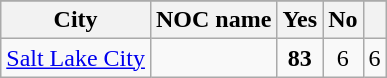<table class="wikitable">
<tr>
</tr>
<tr>
<th>City</th>
<th>NOC name</th>
<th>Yes</th>
<th>No</th>
<th></th>
</tr>
<tr>
<td><a href='#'>Salt Lake City</a></td>
<td></td>
<td style="text-align:center;"><strong>83</strong></td>
<td style="text-align:center;">6</td>
<td style="text-align:center;">6</td>
</tr>
</table>
